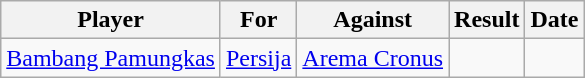<table class="wikitable">
<tr>
<th>Player</th>
<th>For</th>
<th>Against</th>
<th style="text-align:center">Result</th>
<th>Date</th>
</tr>
<tr>
<td> <a href='#'>Bambang Pamungkas</a></td>
<td><a href='#'>Persija</a></td>
<td><a href='#'>Arema Cronus</a></td>
<td align="center"></td>
<td></td>
</tr>
</table>
